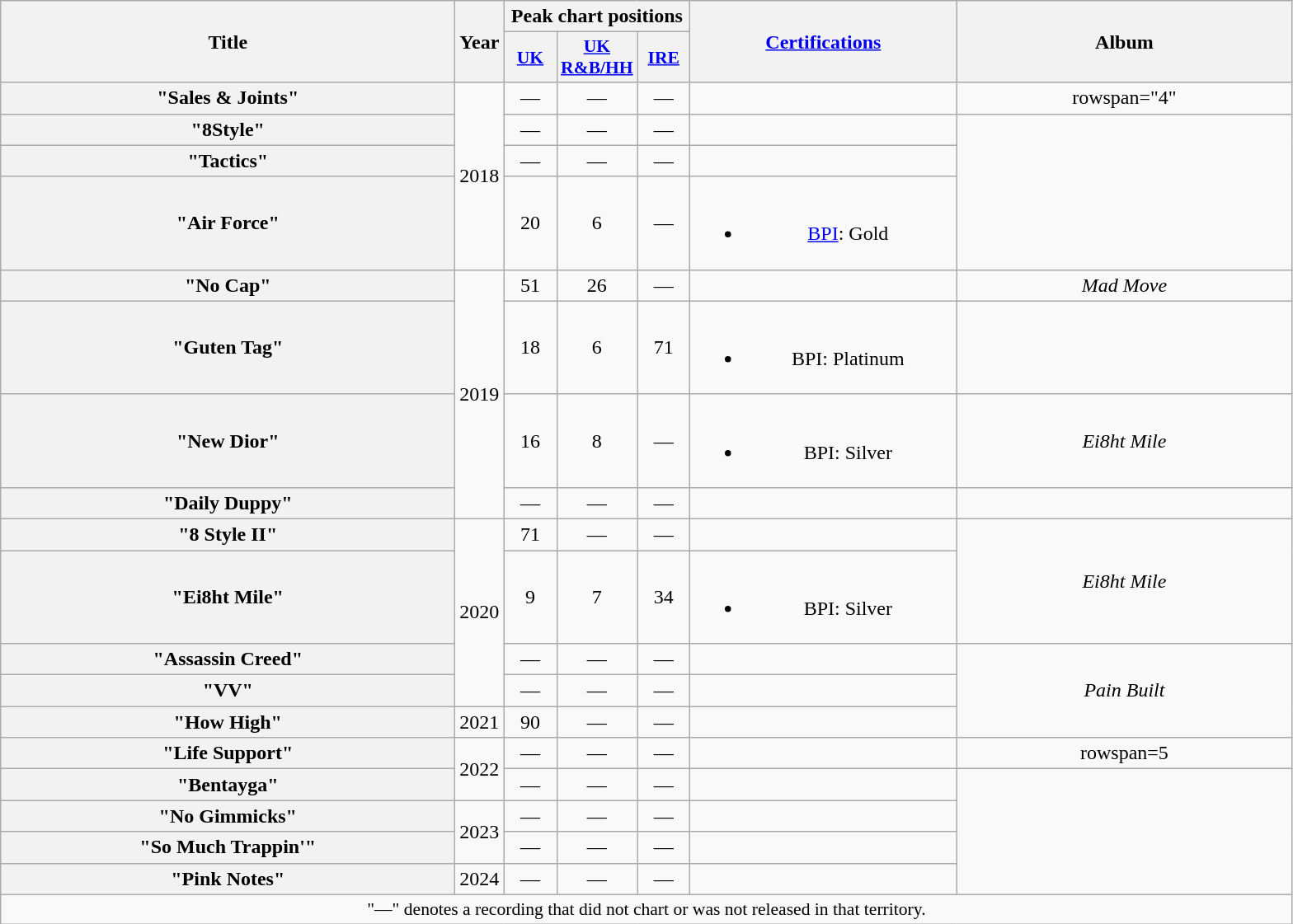<table class="wikitable plainrowheaders" style="text-align:center;">
<tr>
<th scope="col" rowspan="2" style="width:22.5em;">Title</th>
<th scope="col" rowspan="2" style="width:1em;">Year</th>
<th scope="col" colspan="3">Peak chart positions</th>
<th scope="col" rowspan="2" style="width:13em;"><a href='#'>Certifications</a></th>
<th scope="col" rowspan="2" style="width:16.5em;">Album</th>
</tr>
<tr>
<th scope="col" style="width:2.5em;font-size:90%;"><a href='#'>UK</a><br></th>
<th scope="col" style="width:2.5em;font-size:90%;"><a href='#'>UK<br>R&B/HH</a><br></th>
<th scope="col" style="width:2.5em;font-size:90%;"><a href='#'>IRE</a><br></th>
</tr>
<tr>
<th scope="row">"Sales & Joints"</th>
<td rowspan="4">2018</td>
<td>—</td>
<td>—</td>
<td>—</td>
<td></td>
<td>rowspan="4" </td>
</tr>
<tr>
<th scope="row">"8Style"</th>
<td>—</td>
<td>—</td>
<td>—</td>
<td></td>
</tr>
<tr>
<th scope="row">"Tactics"</th>
<td>—</td>
<td>—</td>
<td>—</td>
<td></td>
</tr>
<tr>
<th scope="row">"Air Force"<br></th>
<td>20</td>
<td>6</td>
<td>—</td>
<td><br><ul><li><a href='#'>BPI</a>: Gold</li></ul></td>
</tr>
<tr>
<th scope="row">"No Cap"<br></th>
<td rowspan=4>2019</td>
<td>51</td>
<td>26</td>
<td>—</td>
<td></td>
<td><em>Mad Move</em></td>
</tr>
<tr>
<th scope="row">"Guten Tag"<br></th>
<td>18</td>
<td>6</td>
<td>71</td>
<td><br><ul><li>BPI: Platinum</li></ul></td>
<td></td>
</tr>
<tr>
<th scope="row">"New Dior"<br></th>
<td>16</td>
<td>8</td>
<td>—</td>
<td><br><ul><li>BPI: Silver</li></ul></td>
<td rowspan=1><em>Ei8ht Mile</em></td>
</tr>
<tr>
<th scope="row">"Daily Duppy"<br></th>
<td>—</td>
<td>—</td>
<td>—</td>
<td></td>
<td></td>
</tr>
<tr>
<th scope="row">"8 Style II"</th>
<td rowspan=4>2020</td>
<td>71</td>
<td>—</td>
<td>—</td>
<td></td>
<td rowspan="2"><em>Ei8ht Mile</em></td>
</tr>
<tr>
<th scope="row">"Ei8ht Mile"<br></th>
<td>9</td>
<td>7</td>
<td>34</td>
<td><br><ul><li>BPI: Silver</li></ul></td>
</tr>
<tr>
<th scope="row">"Assassin Creed"</th>
<td>—</td>
<td>—</td>
<td>—</td>
<td></td>
<td rowspan=3><em>Pain Built</em></td>
</tr>
<tr>
<th scope="row">"VV"</th>
<td>—</td>
<td>—</td>
<td>—</td>
<td></td>
</tr>
<tr>
<th scope="row">"How High"</th>
<td>2021</td>
<td>90</td>
<td>—</td>
<td>—</td>
<td></td>
</tr>
<tr>
<th scope="row">"Life Support"</th>
<td rowspan="2">2022</td>
<td>—</td>
<td>—</td>
<td>—</td>
<td></td>
<td>rowspan=5 </td>
</tr>
<tr>
<th scope="row">"Bentayga"</th>
<td>—</td>
<td>—</td>
<td>—</td>
<td></td>
</tr>
<tr>
<th scope="row">"No Gimmicks"</th>
<td rowspan=2>2023</td>
<td>—</td>
<td>—</td>
<td>—</td>
<td></td>
</tr>
<tr>
<th scope="row">"So Much Trappin'"<br></th>
<td>—</td>
<td>—</td>
<td>—</td>
<td></td>
</tr>
<tr>
<th scope="row">"Pink Notes"</th>
<td>2024</td>
<td>—</td>
<td>—</td>
<td>—</td>
<td></td>
</tr>
<tr>
<td colspan=7" style="font-size:90%">"—" denotes a recording that did not chart or was not released in that territory.</td>
</tr>
</table>
